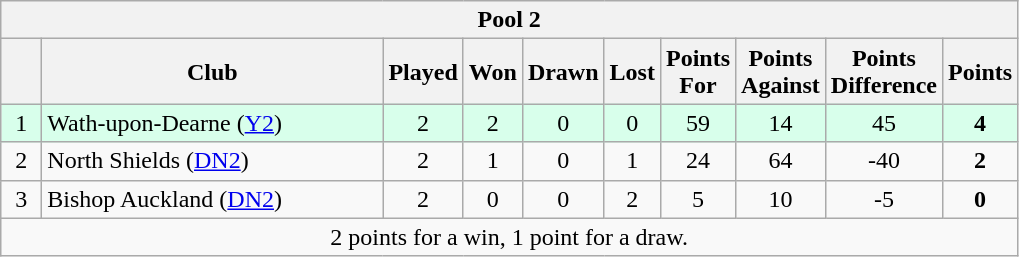<table class="wikitable" style="text-align: center;">
<tr>
<th colspan=15><strong>Pool 2</strong></th>
</tr>
<tr>
<th bgcolor="#efefef" width="20"></th>
<th bgcolor="#efefef" width="220">Club</th>
<th bgcolor="#efefef" width="20">Played</th>
<th bgcolor="#efefef" width="20">Won</th>
<th bgcolor="#efefef" width="20">Drawn</th>
<th bgcolor="#efefef" width="20">Lost</th>
<th bgcolor="#efefef" width="20">Points For</th>
<th bgcolor="#efefef" width="20">Points Against</th>
<th bgcolor="#efefef" width="20">Points Difference</th>
<th bgcolor="#efefef" width="20">Points</th>
</tr>
<tr bgcolor=#d8ffeb align=center>
<td>1</td>
<td style="text-align:left;">Wath-upon-Dearne (<a href='#'>Y2</a>)</td>
<td>2</td>
<td>2</td>
<td>0</td>
<td>0</td>
<td>59</td>
<td>14</td>
<td>45</td>
<td><strong>4</strong></td>
</tr>
<tr>
<td>2</td>
<td style="text-align:left;">North Shields (<a href='#'>DN2</a>)</td>
<td>2</td>
<td>1</td>
<td>0</td>
<td>1</td>
<td>24</td>
<td>64</td>
<td>-40</td>
<td><strong>2</strong></td>
</tr>
<tr>
<td>3</td>
<td style="text-align:left;">Bishop Auckland (<a href='#'>DN2</a>)</td>
<td>2</td>
<td>0</td>
<td>0</td>
<td>2</td>
<td>5</td>
<td>10</td>
<td>-5</td>
<td><strong>0</strong></td>
</tr>
<tr>
<td colspan=15>2 points for a win, 1 point for a draw.</td>
</tr>
</table>
